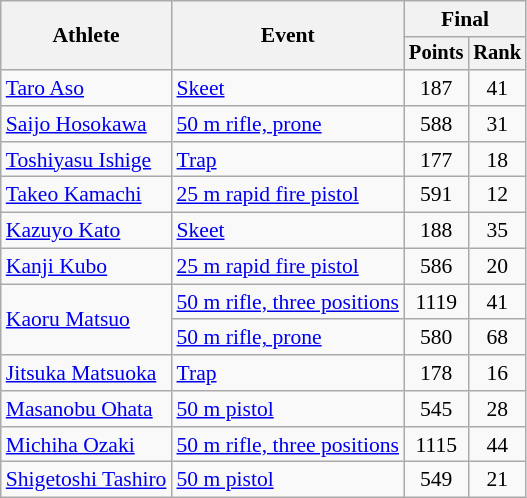<table class="wikitable" style="font-size:90%">
<tr>
<th rowspan="2">Athlete</th>
<th rowspan="2">Event</th>
<th colspan=2>Final</th>
</tr>
<tr style="font-size:95%">
<th>Points</th>
<th>Rank</th>
</tr>
<tr align=center>
<td align=left><a href='#'>Taro Aso</a></td>
<td align=left rowspan=1><a href='#'>Skeet</a></td>
<td>187</td>
<td>41</td>
</tr>
<tr align=center>
<td align=left><a href='#'>Saijo Hosokawa</a></td>
<td align=left><a href='#'>50 m rifle, prone</a></td>
<td>588</td>
<td>31</td>
</tr>
<tr align=center>
<td align=left><a href='#'>Toshiyasu Ishige</a></td>
<td align=left rowspan=1><a href='#'>Trap</a></td>
<td>177</td>
<td>18</td>
</tr>
<tr align=center>
<td align=left><a href='#'>Takeo Kamachi</a></td>
<td align=left rowspan=1><a href='#'>25 m rapid fire pistol</a></td>
<td>591</td>
<td>12</td>
</tr>
<tr align=center>
<td align=left><a href='#'>Kazuyo Kato</a></td>
<td align=left rowspan=1><a href='#'>Skeet</a></td>
<td>188</td>
<td>35</td>
</tr>
<tr align=center>
<td align=left><a href='#'>Kanji Kubo</a></td>
<td align=left rowspan=1><a href='#'>25 m rapid fire pistol</a></td>
<td>586</td>
<td>20</td>
</tr>
<tr align=center>
<td align=left rowspan=2><a href='#'>Kaoru Matsuo</a></td>
<td align=left><a href='#'>50 m rifle, three positions</a></td>
<td>1119</td>
<td>41</td>
</tr>
<tr align=center>
<td align=left><a href='#'>50 m rifle, prone</a></td>
<td>580</td>
<td>68</td>
</tr>
<tr align=center>
<td align=left><a href='#'>Jitsuka Matsuoka</a></td>
<td align=left rowspan=1><a href='#'>Trap</a></td>
<td>178</td>
<td>16</td>
</tr>
<tr align=center>
<td align=left><a href='#'>Masanobu Ohata</a></td>
<td align=left rowspan=1><a href='#'>50 m pistol</a></td>
<td>545</td>
<td>28</td>
</tr>
<tr align=center>
<td align=left rowspan=1><a href='#'>Michiha Ozaki</a></td>
<td align=left><a href='#'>50 m rifle, three positions</a></td>
<td>1115</td>
<td>44</td>
</tr>
<tr align=center>
<td align=left><a href='#'>Shigetoshi Tashiro</a></td>
<td align=left rowspan=1><a href='#'>50 m pistol</a></td>
<td>549</td>
<td>21</td>
</tr>
</table>
